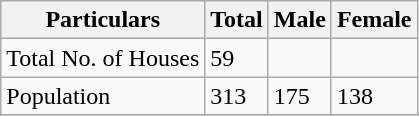<table class="wikitable sortable">
<tr>
<th>Particulars</th>
<th>Total</th>
<th>Male</th>
<th>Female</th>
</tr>
<tr>
<td>Total No. of Houses</td>
<td>59</td>
<td></td>
<td></td>
</tr>
<tr>
<td>Population</td>
<td>313</td>
<td>175</td>
<td>138</td>
</tr>
<tr>
</tr>
</table>
